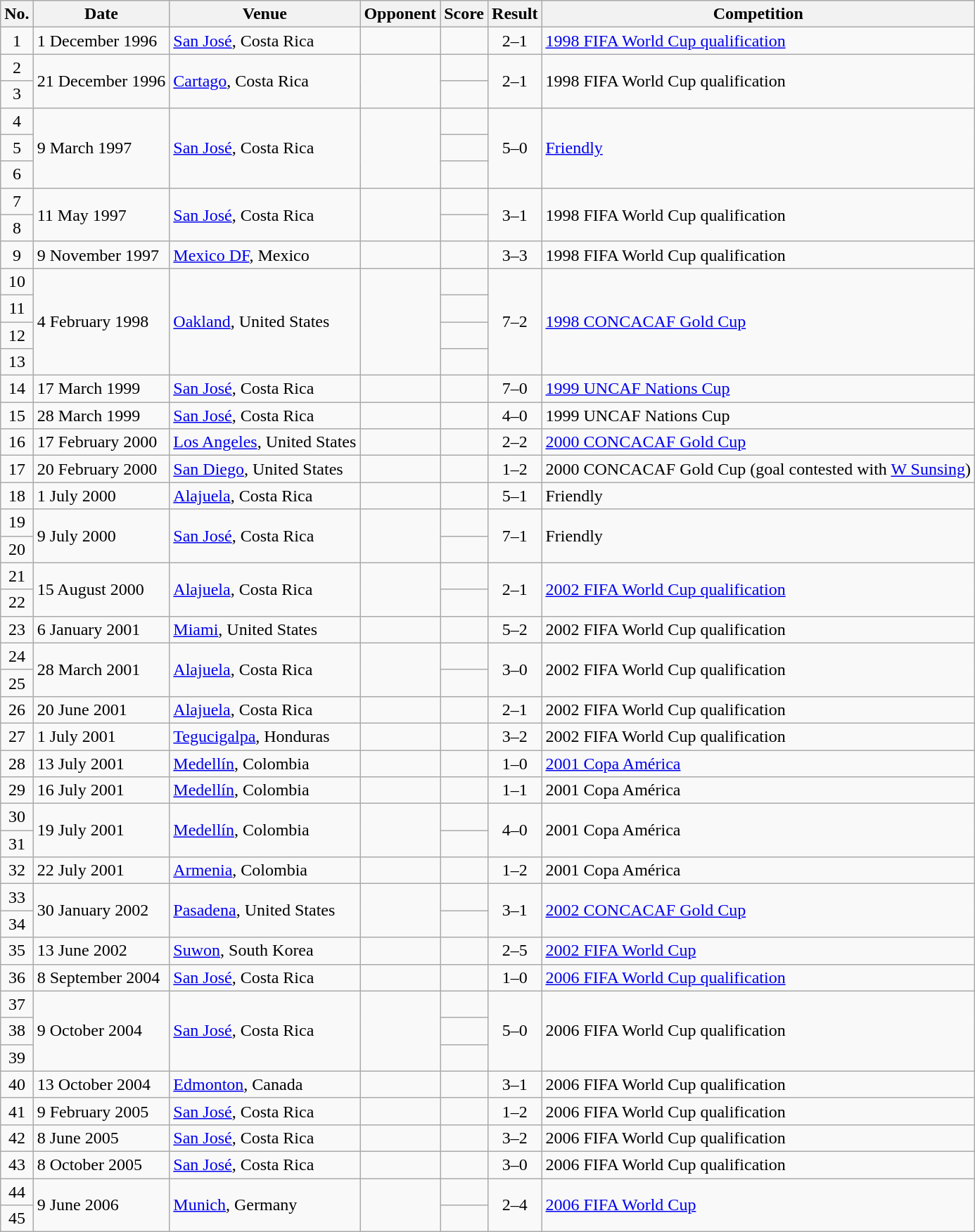<table class="wikitable sortable">
<tr>
<th scope="col">No.</th>
<th scope="col">Date</th>
<th scope="col">Venue</th>
<th scope="col">Opponent</th>
<th scope="col">Score</th>
<th scope="col">Result</th>
<th scope="col">Competition</th>
</tr>
<tr>
<td align="center">1</td>
<td>1 December 1996</td>
<td><a href='#'>San José</a>, Costa Rica</td>
<td></td>
<td></td>
<td align="center">2–1</td>
<td><a href='#'>1998 FIFA World Cup qualification</a></td>
</tr>
<tr>
<td align="center">2</td>
<td rowspan="2">21 December 1996</td>
<td rowspan="2"><a href='#'>Cartago</a>, Costa Rica</td>
<td rowspan="2"></td>
<td></td>
<td rowspan="2" align="center">2–1</td>
<td rowspan="2">1998 FIFA World Cup qualification</td>
</tr>
<tr>
<td align="center">3</td>
<td></td>
</tr>
<tr>
<td align="center">4</td>
<td rowspan="3">9 March 1997</td>
<td rowspan="3"><a href='#'>San José</a>, Costa Rica</td>
<td rowspan="3"></td>
<td></td>
<td rowspan="3" align="center">5–0</td>
<td rowspan="3"><a href='#'>Friendly</a></td>
</tr>
<tr>
<td align="center">5</td>
<td></td>
</tr>
<tr>
<td align="center">6</td>
<td></td>
</tr>
<tr>
<td align="center">7</td>
<td rowspan="2">11 May 1997</td>
<td rowspan="2"><a href='#'>San José</a>, Costa Rica</td>
<td rowspan="2"></td>
<td></td>
<td rowspan="2" align="center">3–1</td>
<td rowspan="2">1998 FIFA World Cup qualification</td>
</tr>
<tr>
<td align="center">8</td>
<td></td>
</tr>
<tr>
<td align="center">9</td>
<td>9 November 1997</td>
<td><a href='#'>Mexico DF</a>, Mexico</td>
<td></td>
<td></td>
<td align="center">3–3</td>
<td>1998 FIFA World Cup qualification</td>
</tr>
<tr>
<td align="center">10</td>
<td rowspan="4">4 February 1998</td>
<td rowspan="4"><a href='#'>Oakland</a>, United States</td>
<td rowspan="4"></td>
<td></td>
<td rowspan="4" align="center">7–2</td>
<td rowspan="4"><a href='#'>1998 CONCACAF Gold Cup</a></td>
</tr>
<tr>
<td align="center">11</td>
<td></td>
</tr>
<tr>
<td align="center">12</td>
<td></td>
</tr>
<tr>
<td align="center">13</td>
<td></td>
</tr>
<tr>
<td align="center">14</td>
<td>17 March 1999</td>
<td><a href='#'>San José</a>, Costa Rica</td>
<td></td>
<td></td>
<td align="center">7–0</td>
<td><a href='#'>1999 UNCAF Nations Cup</a></td>
</tr>
<tr>
<td align="center">15</td>
<td>28 March 1999</td>
<td><a href='#'>San José</a>, Costa Rica</td>
<td></td>
<td></td>
<td align="center">4–0</td>
<td>1999 UNCAF Nations Cup</td>
</tr>
<tr>
<td align="center">16</td>
<td>17 February 2000</td>
<td><a href='#'>Los Angeles</a>, United States</td>
<td></td>
<td></td>
<td align="center">2–2</td>
<td><a href='#'>2000 CONCACAF Gold Cup</a></td>
</tr>
<tr>
<td align="center">17</td>
<td>20 February 2000</td>
<td><a href='#'>San Diego</a>, United States</td>
<td></td>
<td></td>
<td align="center">1–2</td>
<td>2000 CONCACAF Gold Cup (goal contested with <a href='#'>W Sunsing</a>)</td>
</tr>
<tr>
<td align="center">18</td>
<td>1 July 2000</td>
<td><a href='#'>Alajuela</a>, Costa Rica</td>
<td></td>
<td></td>
<td align="center">5–1</td>
<td>Friendly</td>
</tr>
<tr>
<td align="center">19</td>
<td rowspan="2">9 July 2000</td>
<td rowspan="2"><a href='#'>San José</a>, Costa Rica</td>
<td rowspan="2"></td>
<td></td>
<td rowspan="2" align="center">7–1</td>
<td rowspan="2">Friendly</td>
</tr>
<tr>
<td align="center">20</td>
<td></td>
</tr>
<tr>
<td align="center">21</td>
<td rowspan="2">15 August 2000</td>
<td rowspan="2"><a href='#'>Alajuela</a>, Costa Rica</td>
<td rowspan="2"></td>
<td></td>
<td rowspan="2" align="center">2–1</td>
<td rowspan="2"><a href='#'>2002 FIFA World Cup qualification</a></td>
</tr>
<tr>
<td align="center">22</td>
<td></td>
</tr>
<tr>
<td align="center">23</td>
<td>6 January 2001</td>
<td><a href='#'>Miami</a>, United States</td>
<td></td>
<td></td>
<td align="center">5–2</td>
<td>2002 FIFA World Cup qualification</td>
</tr>
<tr>
<td align="center">24</td>
<td rowspan="2">28 March 2001</td>
<td rowspan="2"><a href='#'>Alajuela</a>, Costa Rica</td>
<td rowspan="2"></td>
<td></td>
<td rowspan="2" align="center">3–0</td>
<td rowspan="2">2002 FIFA World Cup qualification</td>
</tr>
<tr>
<td align="center">25</td>
<td></td>
</tr>
<tr>
<td align="center">26</td>
<td>20 June 2001</td>
<td><a href='#'>Alajuela</a>, Costa Rica</td>
<td></td>
<td></td>
<td align="center">2–1</td>
<td>2002 FIFA World Cup qualification</td>
</tr>
<tr>
<td align="center">27</td>
<td>1 July 2001</td>
<td><a href='#'>Tegucigalpa</a>, Honduras</td>
<td></td>
<td></td>
<td align="center">3–2</td>
<td>2002 FIFA World Cup qualification</td>
</tr>
<tr>
<td align="center">28</td>
<td>13 July 2001</td>
<td><a href='#'>Medellín</a>, Colombia</td>
<td></td>
<td></td>
<td align="center">1–0</td>
<td><a href='#'>2001 Copa América</a></td>
</tr>
<tr>
<td align="center">29</td>
<td>16 July 2001</td>
<td><a href='#'>Medellín</a>, Colombia</td>
<td></td>
<td></td>
<td align="center">1–1</td>
<td>2001 Copa América</td>
</tr>
<tr>
<td align="center">30</td>
<td rowspan="2">19 July 2001</td>
<td rowspan="2"><a href='#'>Medellín</a>, Colombia</td>
<td rowspan="2"></td>
<td></td>
<td rowspan="2" align="center">4–0</td>
<td rowspan="2">2001 Copa América</td>
</tr>
<tr>
<td align="center">31</td>
<td></td>
</tr>
<tr>
<td align="center">32</td>
<td>22 July 2001</td>
<td><a href='#'>Armenia</a>, Colombia</td>
<td></td>
<td></td>
<td align="center">1–2</td>
<td>2001 Copa América</td>
</tr>
<tr>
<td align="center">33</td>
<td rowspan="2">30 January 2002</td>
<td rowspan="2"><a href='#'>Pasadena</a>, United States</td>
<td rowspan="2"></td>
<td></td>
<td rowspan="2" align="center">3–1</td>
<td rowspan="2"><a href='#'>2002 CONCACAF Gold Cup</a></td>
</tr>
<tr>
<td align="center">34</td>
<td></td>
</tr>
<tr>
<td align="center">35</td>
<td>13 June 2002</td>
<td><a href='#'>Suwon</a>, South Korea</td>
<td></td>
<td></td>
<td align="center">2–5</td>
<td><a href='#'>2002 FIFA World Cup</a></td>
</tr>
<tr>
<td align="center">36</td>
<td>8 September 2004</td>
<td><a href='#'>San José</a>, Costa Rica</td>
<td></td>
<td></td>
<td align="center">1–0</td>
<td><a href='#'>2006 FIFA World Cup qualification</a></td>
</tr>
<tr>
<td align="center">37</td>
<td rowspan="3">9 October 2004</td>
<td rowspan="3"><a href='#'>San José</a>, Costa Rica</td>
<td rowspan="3"></td>
<td></td>
<td rowspan="3" align="center">5–0</td>
<td rowspan="3">2006 FIFA World Cup qualification</td>
</tr>
<tr>
<td align="center">38</td>
<td></td>
</tr>
<tr>
<td align="center">39</td>
<td></td>
</tr>
<tr>
<td align="center">40</td>
<td>13 October 2004</td>
<td><a href='#'>Edmonton</a>, Canada</td>
<td></td>
<td></td>
<td align="center">3–1</td>
<td>2006 FIFA World Cup qualification</td>
</tr>
<tr>
<td align="center">41</td>
<td>9 February 2005</td>
<td><a href='#'>San José</a>, Costa Rica</td>
<td></td>
<td></td>
<td align="center">1–2</td>
<td>2006 FIFA World Cup qualification</td>
</tr>
<tr>
<td align="center">42</td>
<td>8 June 2005</td>
<td><a href='#'>San José</a>, Costa Rica</td>
<td></td>
<td></td>
<td align="center">3–2</td>
<td>2006 FIFA World Cup qualification</td>
</tr>
<tr>
<td align="center">43</td>
<td>8 October 2005</td>
<td><a href='#'>San José</a>, Costa Rica</td>
<td></td>
<td></td>
<td align="center">3–0</td>
<td>2006 FIFA World Cup qualification</td>
</tr>
<tr>
<td align="center">44</td>
<td rowspan="2">9 June 2006</td>
<td rowspan="2"><a href='#'>Munich</a>, Germany</td>
<td rowspan="2"></td>
<td></td>
<td rowspan="2" align="center">2–4</td>
<td rowspan="2"><a href='#'>2006 FIFA World Cup</a></td>
</tr>
<tr>
<td align="center">45</td>
<td></td>
</tr>
</table>
